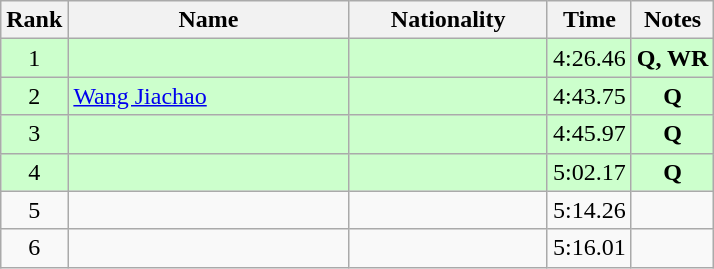<table class="wikitable sortable" style="text-align:center">
<tr>
<th>Rank</th>
<th style="width:180px">Name</th>
<th style="width:125px">Nationality</th>
<th>Time</th>
<th>Notes</th>
</tr>
<tr style="background:#cfc;">
<td>1</td>
<td style="text-align:left;"></td>
<td style="text-align:left;"></td>
<td>4:26.46</td>
<td><strong>Q, WR</strong></td>
</tr>
<tr style="background:#cfc;">
<td>2</td>
<td style="text-align:left;"><a href='#'>Wang Jiachao</a></td>
<td style="text-align:left;"></td>
<td>4:43.75</td>
<td><strong>Q</strong></td>
</tr>
<tr style="background:#cfc;">
<td>3</td>
<td style="text-align:left;"></td>
<td style="text-align:left;"></td>
<td>4:45.97</td>
<td><strong>Q</strong></td>
</tr>
<tr style="background:#cfc;">
<td>4</td>
<td style="text-align:left;"></td>
<td style="text-align:left;"></td>
<td>5:02.17</td>
<td><strong>Q</strong></td>
</tr>
<tr>
<td>5</td>
<td style="text-align:left;"></td>
<td style="text-align:left;"></td>
<td>5:14.26</td>
<td></td>
</tr>
<tr>
<td>6</td>
<td style="text-align:left;"></td>
<td style="text-align:left;"></td>
<td>5:16.01</td>
<td></td>
</tr>
</table>
